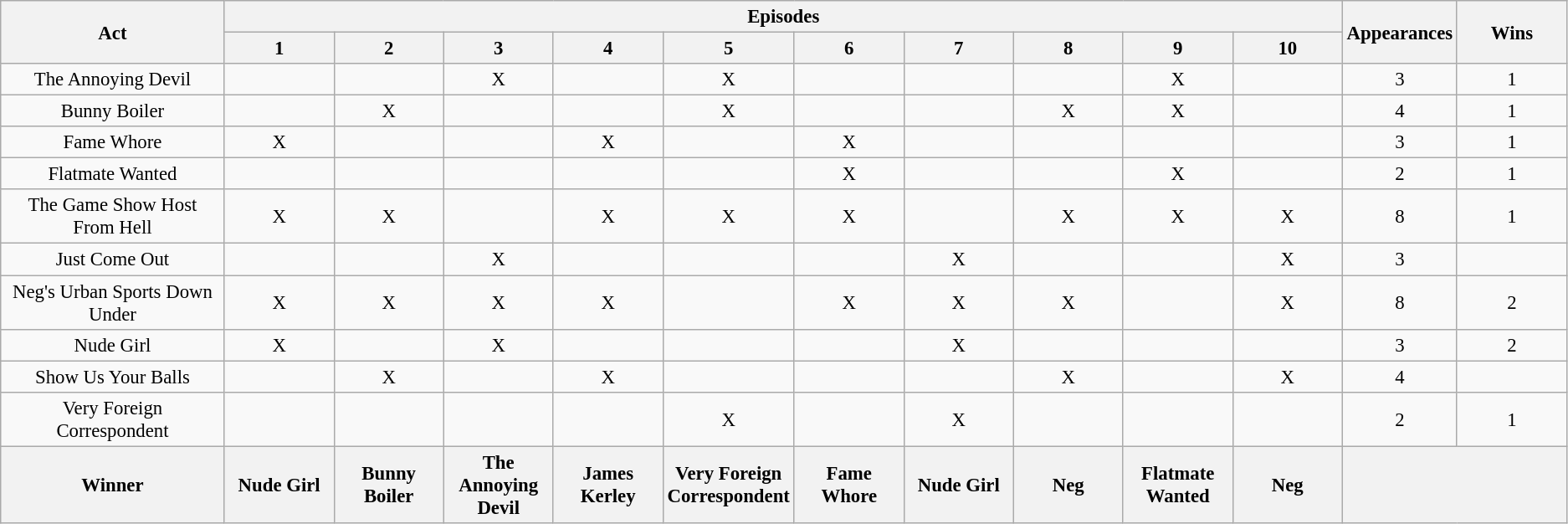<table class="wikitable" style="text-align:center; font-size:95%;">
<tr>
<th rowspan="2">Act</th>
<th colspan="10">Episodes</th>
<th style="width: 7%;" rowspan="2">Appearances</th>
<th style="width: 7%;" rowspan="2">Wins</th>
</tr>
<tr>
<th style="width: 7%;">1</th>
<th style="width: 7%;">2</th>
<th style="width: 7%;">3</th>
<th style="width: 7%;">4</th>
<th style="width: 7%;">5</th>
<th style="width: 7%;">6</th>
<th style="width: 7%;">7</th>
<th style="width: 7%;">8</th>
<th style="width: 7%;">9</th>
<th style="width: 7%;">10</th>
</tr>
<tr>
<td>The Annoying Devil</td>
<td></td>
<td></td>
<td>X</td>
<td></td>
<td>X</td>
<td></td>
<td></td>
<td></td>
<td>X</td>
<td></td>
<td>3</td>
<td>1</td>
</tr>
<tr>
<td>Bunny Boiler</td>
<td></td>
<td>X</td>
<td></td>
<td></td>
<td>X</td>
<td></td>
<td></td>
<td>X</td>
<td>X</td>
<td></td>
<td>4</td>
<td>1</td>
</tr>
<tr>
<td>Fame Whore</td>
<td>X</td>
<td></td>
<td></td>
<td>X</td>
<td></td>
<td>X</td>
<td></td>
<td></td>
<td></td>
<td></td>
<td>3</td>
<td>1</td>
</tr>
<tr>
<td>Flatmate Wanted</td>
<td></td>
<td></td>
<td></td>
<td></td>
<td></td>
<td>X</td>
<td></td>
<td></td>
<td>X</td>
<td></td>
<td>2</td>
<td>1</td>
</tr>
<tr>
<td>The Game Show Host From Hell</td>
<td>X</td>
<td>X</td>
<td></td>
<td>X</td>
<td>X</td>
<td>X</td>
<td></td>
<td>X</td>
<td>X</td>
<td>X</td>
<td>8</td>
<td>1</td>
</tr>
<tr>
<td>Just Come Out</td>
<td></td>
<td></td>
<td>X</td>
<td></td>
<td></td>
<td></td>
<td>X</td>
<td></td>
<td></td>
<td>X</td>
<td>3</td>
<td></td>
</tr>
<tr>
<td>Neg's Urban Sports Down Under</td>
<td>X</td>
<td>X</td>
<td>X</td>
<td>X</td>
<td></td>
<td>X</td>
<td>X</td>
<td>X</td>
<td></td>
<td>X</td>
<td>8</td>
<td>2</td>
</tr>
<tr>
<td>Nude Girl</td>
<td>X</td>
<td></td>
<td>X</td>
<td></td>
<td></td>
<td></td>
<td>X</td>
<td></td>
<td></td>
<td></td>
<td>3</td>
<td>2</td>
</tr>
<tr>
<td>Show Us Your Balls</td>
<td></td>
<td>X</td>
<td></td>
<td>X</td>
<td></td>
<td></td>
<td></td>
<td>X</td>
<td></td>
<td>X</td>
<td>4</td>
<td></td>
</tr>
<tr>
<td>Very Foreign Correspondent</td>
<td></td>
<td></td>
<td></td>
<td></td>
<td>X</td>
<td></td>
<td>X</td>
<td></td>
<td></td>
<td></td>
<td>2</td>
<td>1</td>
</tr>
<tr>
<th>Winner</th>
<th>Nude Girl</th>
<th>Bunny Boiler</th>
<th>The Annoying Devil</th>
<th>James Kerley</th>
<th>Very Foreign Correspondent</th>
<th>Fame Whore</th>
<th>Nude Girl</th>
<th>Neg</th>
<th>Flatmate Wanted</th>
<th>Neg</th>
<th colspan=2></th>
</tr>
</table>
